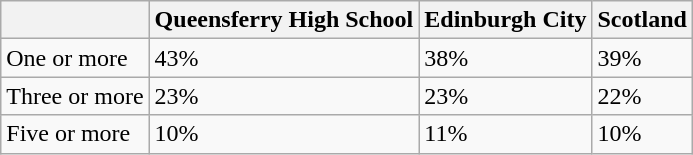<table class="wikitable">
<tr>
<th></th>
<th>Queensferry High School</th>
<th>Edinburgh City</th>
<th>Scotland</th>
</tr>
<tr>
<td>One or more</td>
<td>43%</td>
<td>38%</td>
<td>39%</td>
</tr>
<tr>
<td>Three or more</td>
<td>23%</td>
<td>23%</td>
<td>22%</td>
</tr>
<tr>
<td>Five or more</td>
<td>10%</td>
<td>11%</td>
<td>10%</td>
</tr>
</table>
